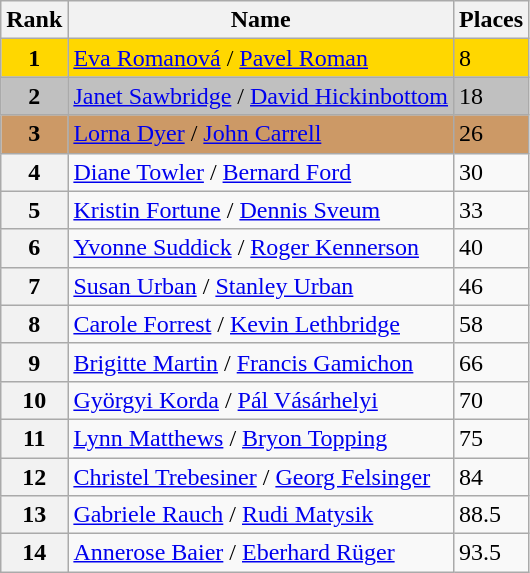<table class="wikitable">
<tr>
<th>Rank</th>
<th>Name</th>
<th>Places</th>
</tr>
<tr bgcolor=gold>
<td align=center><strong>1</strong></td>
<td> <a href='#'>Eva Romanová</a> / <a href='#'>Pavel Roman</a></td>
<td>8</td>
</tr>
<tr bgcolor=silver>
<td align=center><strong>2</strong></td>
<td> <a href='#'>Janet Sawbridge</a> / <a href='#'>David Hickinbottom</a></td>
<td>18</td>
</tr>
<tr bgcolor=cc9966>
<td align=center><strong>3</strong></td>
<td> <a href='#'>Lorna Dyer</a> / <a href='#'>John Carrell</a></td>
<td>26</td>
</tr>
<tr>
<th>4</th>
<td> <a href='#'>Diane Towler</a> / <a href='#'>Bernard Ford</a></td>
<td>30</td>
</tr>
<tr>
<th>5</th>
<td> <a href='#'>Kristin Fortune</a> / <a href='#'>Dennis Sveum</a></td>
<td>33</td>
</tr>
<tr>
<th>6</th>
<td> <a href='#'>Yvonne Suddick</a> / <a href='#'>Roger Kennerson</a></td>
<td>40</td>
</tr>
<tr>
<th>7</th>
<td> <a href='#'>Susan Urban</a> / <a href='#'>Stanley Urban</a></td>
<td>46</td>
</tr>
<tr>
<th>8</th>
<td> <a href='#'>Carole Forrest</a> / <a href='#'>Kevin Lethbridge</a></td>
<td>58</td>
</tr>
<tr>
<th>9</th>
<td> <a href='#'>Brigitte Martin</a> / <a href='#'>Francis Gamichon</a></td>
<td>66</td>
</tr>
<tr>
<th>10</th>
<td> <a href='#'>Györgyi Korda</a> / <a href='#'>Pál Vásárhelyi</a></td>
<td>70</td>
</tr>
<tr>
<th>11</th>
<td> <a href='#'>Lynn Matthews</a> / <a href='#'>Bryon Topping</a></td>
<td>75</td>
</tr>
<tr>
<th>12</th>
<td> <a href='#'>Christel Trebesiner</a> / <a href='#'>Georg Felsinger</a></td>
<td>84</td>
</tr>
<tr>
<th>13</th>
<td> <a href='#'>Gabriele Rauch</a> / <a href='#'>Rudi Matysik</a></td>
<td>88.5</td>
</tr>
<tr>
<th>14</th>
<td> <a href='#'>Annerose Baier</a> / <a href='#'>Eberhard Rüger</a></td>
<td>93.5</td>
</tr>
</table>
